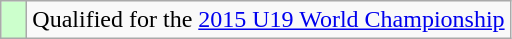<table class="wikitable" style="text-align: left;">
<tr>
<td width=10px bgcolor=#ccffcc></td>
<td>Qualified for the <a href='#'>2015 U19 World Championship</a></td>
</tr>
</table>
